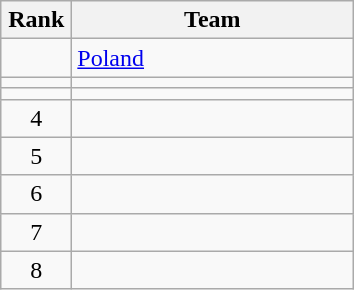<table class="wikitable" style="text-align: center;">
<tr>
<th width=40>Rank</th>
<th width=180>Team</th>
</tr>
<tr>
<td></td>
<td align=left> <a href='#'>Poland</a></td>
</tr>
<tr>
<td></td>
<td align=left></td>
</tr>
<tr>
<td></td>
<td align=left></td>
</tr>
<tr>
<td>4</td>
<td align=left></td>
</tr>
<tr>
<td>5</td>
<td align=left></td>
</tr>
<tr>
<td>6</td>
<td align=left></td>
</tr>
<tr>
<td>7</td>
<td align=left></td>
</tr>
<tr>
<td>8</td>
<td align=left></td>
</tr>
</table>
